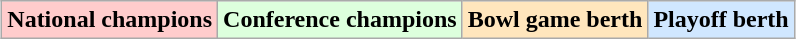<table class="wikitable" style="margin:1em auto;">
<tr>
<td bgcolor="#FFCCCC"><strong>National champions</strong></td>
<td bgcolor="#ddffdd"><strong>Conference champions</strong></td>
<td bgcolor="#ffe6bd"><strong>Bowl game berth</strong></td>
<td bgcolor="#d0e7ff"><strong>Playoff berth</strong></td>
</tr>
</table>
